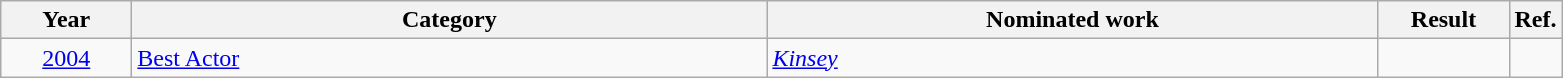<table class=wikitable>
<tr>
<th scope="col" style="width:5em;">Year</th>
<th scope="col" style="width:26em;">Category</th>
<th scope="col" style="width:25em;">Nominated work</th>
<th scope="col" style="width:5em;">Result</th>
<th>Ref.</th>
</tr>
<tr>
<td style="text-align:center;"><a href='#'>2004</a></td>
<td><a href='#'>Best Actor</a></td>
<td><em><a href='#'>Kinsey</a></em></td>
<td></td>
<td></td>
</tr>
</table>
